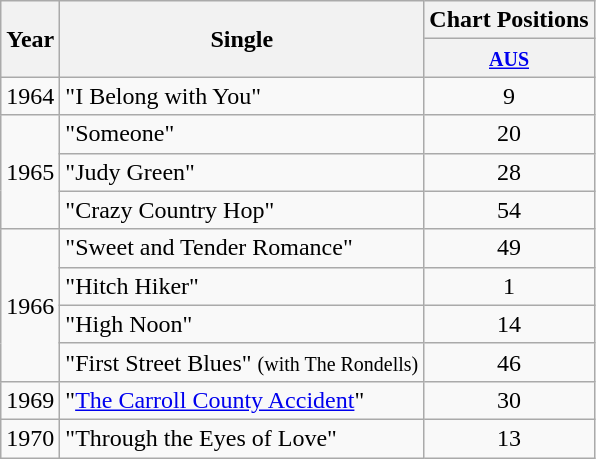<table class="wikitable">
<tr>
<th rowspan="2">Year</th>
<th rowspan="2">Single</th>
<th colspan="1">Chart Positions</th>
</tr>
<tr>
<th><small><a href='#'>AUS</a></small></th>
</tr>
<tr>
<td>1964</td>
<td>"I Belong with You"</td>
<td align="center">9</td>
</tr>
<tr>
<td rowspan="3">1965</td>
<td>"Someone"</td>
<td align="center">20</td>
</tr>
<tr>
<td>"Judy Green"</td>
<td align="center">28</td>
</tr>
<tr>
<td>"Crazy Country Hop"</td>
<td align="center">54</td>
</tr>
<tr>
<td rowspan="4">1966</td>
<td>"Sweet and Tender Romance"</td>
<td align="center">49</td>
</tr>
<tr>
<td>"Hitch Hiker"</td>
<td align="center">1</td>
</tr>
<tr>
<td>"High Noon"</td>
<td align="center">14</td>
</tr>
<tr>
<td>"First Street Blues" <small>(with The Rondells)</small></td>
<td align="center">46</td>
</tr>
<tr>
<td rowspan="1">1969</td>
<td>"<a href='#'>The Carroll County Accident</a>"</td>
<td align="center">30</td>
</tr>
<tr>
<td rowspan="1">1970</td>
<td>"Through the Eyes of Love"</td>
<td align="center">13</td>
</tr>
</table>
